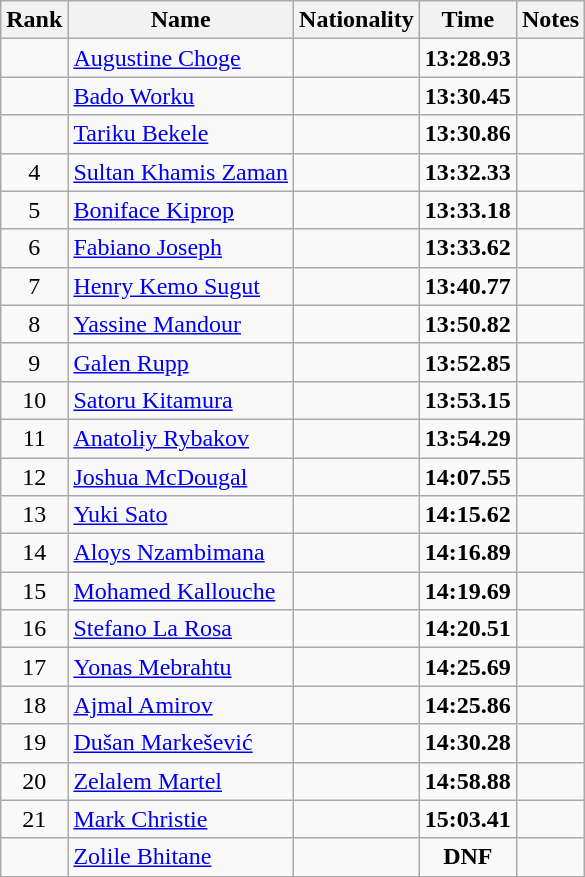<table class="wikitable sortable" style="text-align:center">
<tr>
<th>Rank</th>
<th>Name</th>
<th>Nationality</th>
<th>Time</th>
<th>Notes</th>
</tr>
<tr>
<td></td>
<td align=left><a href='#'>Augustine Choge</a></td>
<td align=left></td>
<td><strong>13:28.93</strong></td>
<td></td>
</tr>
<tr>
<td></td>
<td align=left><a href='#'>Bado Worku</a></td>
<td align=left></td>
<td><strong>13:30.45</strong></td>
<td></td>
</tr>
<tr>
<td></td>
<td align=left><a href='#'>Tariku Bekele</a></td>
<td align=left></td>
<td><strong>13:30.86</strong></td>
<td></td>
</tr>
<tr>
<td>4</td>
<td align=left><a href='#'>Sultan Khamis Zaman</a></td>
<td align=left></td>
<td><strong>13:32.33</strong></td>
<td></td>
</tr>
<tr>
<td>5</td>
<td align=left><a href='#'>Boniface Kiprop</a></td>
<td align=left></td>
<td><strong>13:33.18</strong></td>
<td></td>
</tr>
<tr>
<td>6</td>
<td align=left><a href='#'>Fabiano Joseph</a></td>
<td align=left></td>
<td><strong>13:33.62</strong></td>
<td></td>
</tr>
<tr>
<td>7</td>
<td align=left><a href='#'>Henry Kemo Sugut</a></td>
<td align=left></td>
<td><strong>13:40.77</strong></td>
<td></td>
</tr>
<tr>
<td>8</td>
<td align=left><a href='#'>Yassine Mandour</a></td>
<td align=left></td>
<td><strong>13:50.82</strong></td>
<td></td>
</tr>
<tr>
<td>9</td>
<td align=left><a href='#'>Galen Rupp</a></td>
<td align=left></td>
<td><strong>13:52.85</strong></td>
<td></td>
</tr>
<tr>
<td>10</td>
<td align=left><a href='#'>Satoru Kitamura</a></td>
<td align=left></td>
<td><strong>13:53.15</strong></td>
<td></td>
</tr>
<tr>
<td>11</td>
<td align=left><a href='#'>Anatoliy Rybakov</a></td>
<td align=left></td>
<td><strong>13:54.29</strong></td>
<td></td>
</tr>
<tr>
<td>12</td>
<td align=left><a href='#'>Joshua McDougal</a></td>
<td align=left></td>
<td><strong>14:07.55</strong></td>
<td></td>
</tr>
<tr>
<td>13</td>
<td align=left><a href='#'>Yuki Sato</a></td>
<td align=left></td>
<td><strong>14:15.62</strong></td>
<td></td>
</tr>
<tr>
<td>14</td>
<td align=left><a href='#'>Aloys Nzambimana</a></td>
<td align=left></td>
<td><strong>14:16.89</strong></td>
<td></td>
</tr>
<tr>
<td>15</td>
<td align=left><a href='#'>Mohamed Kallouche</a></td>
<td align=left></td>
<td><strong>14:19.69</strong></td>
<td></td>
</tr>
<tr>
<td>16</td>
<td align=left><a href='#'>Stefano La Rosa</a></td>
<td align=left></td>
<td><strong>14:20.51</strong></td>
<td></td>
</tr>
<tr>
<td>17</td>
<td align=left><a href='#'>Yonas Mebrahtu</a></td>
<td align=left></td>
<td><strong>14:25.69</strong></td>
<td></td>
</tr>
<tr>
<td>18</td>
<td align=left><a href='#'>Ajmal Amirov</a></td>
<td align=left></td>
<td><strong>14:25.86</strong></td>
<td></td>
</tr>
<tr>
<td>19</td>
<td align=left><a href='#'>Dušan Markešević</a></td>
<td align=left></td>
<td><strong>14:30.28</strong></td>
<td></td>
</tr>
<tr>
<td>20</td>
<td align=left><a href='#'>Zelalem Martel</a></td>
<td align=left></td>
<td><strong>14:58.88</strong></td>
<td></td>
</tr>
<tr>
<td>21</td>
<td align=left><a href='#'>Mark Christie</a></td>
<td align=left></td>
<td><strong>15:03.41</strong></td>
<td></td>
</tr>
<tr>
<td></td>
<td align=left><a href='#'>Zolile Bhitane</a></td>
<td align=left></td>
<td><strong>DNF</strong></td>
<td></td>
</tr>
</table>
